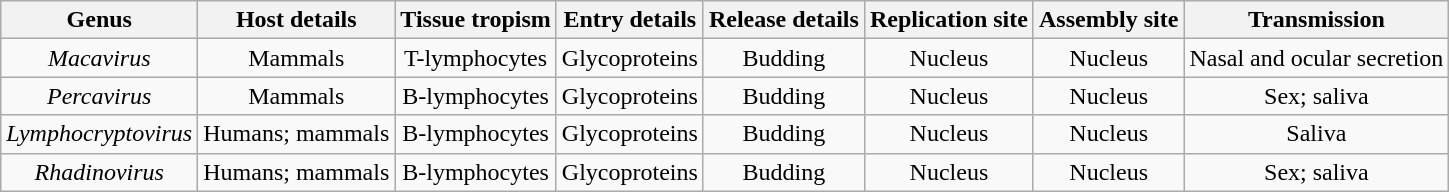<table class="wikitable sortable" style="text-align:center">
<tr>
<th>Genus</th>
<th>Host details</th>
<th>Tissue tropism</th>
<th>Entry details</th>
<th>Release details</th>
<th>Replication site</th>
<th>Assembly site</th>
<th>Transmission</th>
</tr>
<tr>
<td><em>Macavirus</em></td>
<td>Mammals</td>
<td>T-lymphocytes</td>
<td>Glycoproteins</td>
<td>Budding</td>
<td>Nucleus</td>
<td>Nucleus</td>
<td>Nasal and ocular secretion</td>
</tr>
<tr>
<td><em>Percavirus</em></td>
<td>Mammals</td>
<td>B-lymphocytes</td>
<td>Glycoproteins</td>
<td>Budding</td>
<td>Nucleus</td>
<td>Nucleus</td>
<td>Sex; saliva</td>
</tr>
<tr>
<td><em>Lymphocryptovirus</em></td>
<td>Humans; mammals</td>
<td>B-lymphocytes</td>
<td>Glycoproteins</td>
<td>Budding</td>
<td>Nucleus</td>
<td>Nucleus</td>
<td>Saliva</td>
</tr>
<tr>
<td><em>Rhadinovirus</em></td>
<td>Humans; mammals</td>
<td>B-lymphocytes</td>
<td>Glycoproteins</td>
<td>Budding</td>
<td>Nucleus</td>
<td>Nucleus</td>
<td>Sex; saliva</td>
</tr>
</table>
